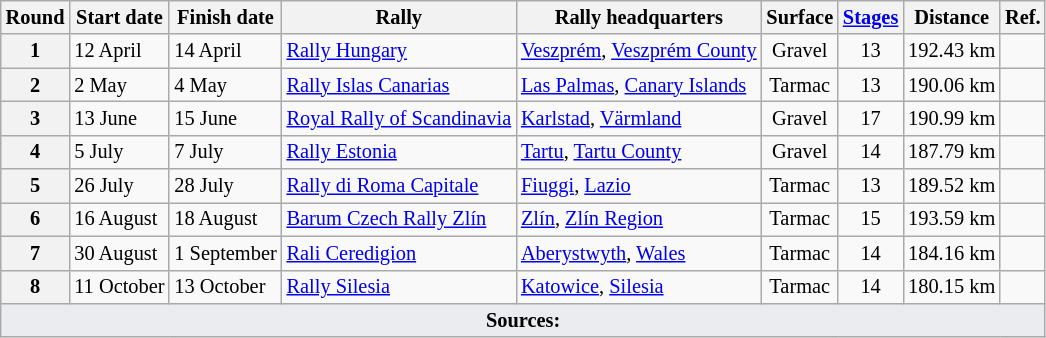<table class="wikitable" style="font-size: 85%">
<tr>
<th>Round</th>
<th>Start date</th>
<th>Finish date</th>
<th>Rally</th>
<th>Rally headquarters</th>
<th>Surface</th>
<th><a href='#'>Stages</a></th>
<th>Distance</th>
<th>Ref.</th>
</tr>
<tr>
<th>1</th>
<td>12 April</td>
<td>14 April</td>
<td> <a href='#'>Rally Hungary</a></td>
<td><a href='#'>Veszprém</a>, <a href='#'>Veszprém County</a></td>
<td align="center">Gravel</td>
<td align="center">13</td>
<td align="center">192.43 km</td>
<td align="center"></td>
</tr>
<tr>
<th>2</th>
<td>2 May</td>
<td>4 May</td>
<td nowrap=""> <a href='#'>Rally Islas Canarias</a></td>
<td><a href='#'>Las Palmas</a>, <a href='#'>Canary Islands</a></td>
<td align="center">Tarmac</td>
<td align="center">13</td>
<td align="center">190.06 km</td>
<td align="center"></td>
</tr>
<tr>
<th>3</th>
<td>13 June</td>
<td>15 June</td>
<td> <a href='#'>Royal Rally of Scandinavia</a></td>
<td><a href='#'>Karlstad</a>, <a href='#'>Värmland</a></td>
<td align="center">Gravel</td>
<td align="center">17</td>
<td align="center">190.99 km</td>
<td align="center"></td>
</tr>
<tr>
<th>4</th>
<td>5 July</td>
<td>7 July</td>
<td nowrap=""> <a href='#'>Rally Estonia</a></td>
<td nowrap=""><a href='#'>Tartu</a>, <a href='#'>Tartu County</a></td>
<td align="center">Gravel</td>
<td align="center">14</td>
<td align="center">187.79 km</td>
<td align="center"></td>
</tr>
<tr>
<th>5</th>
<td>26 July</td>
<td>28 July</td>
<td> <a href='#'>Rally di Roma Capitale</a></td>
<td><a href='#'>Fiuggi</a>, <a href='#'>Lazio</a></td>
<td align="center">Tarmac</td>
<td align="center">13</td>
<td align="center">189.52 km</td>
<td align="center"></td>
</tr>
<tr>
<th>6</th>
<td>16 August</td>
<td>18 August</td>
<td> <a href='#'>Barum Czech Rally Zlín</a></td>
<td><a href='#'>Zlín</a>, <a href='#'>Zlín Region</a></td>
<td align="center">Tarmac</td>
<td align="center">15</td>
<td align="center">193.59 km</td>
<td align="center"></td>
</tr>
<tr>
<th>7</th>
<td>30 August</td>
<td>1 September</td>
<td> <a href='#'>Rali Ceredigion</a></td>
<td><a href='#'>Aberystwyth</a>, <a href='#'>Wales</a></td>
<td align="center">Tarmac</td>
<td align="center">14</td>
<td align="center">184.16 km</td>
<td align="center"></td>
</tr>
<tr>
<th>8</th>
<td>11 October</td>
<td>13 October</td>
<td> <a href='#'>Rally Silesia</a></td>
<td><a href='#'>Katowice</a>, <a href='#'>Silesia</a></td>
<td align="center">Tarmac</td>
<td align="center">14</td>
<td align="center">180.15 km</td>
<td align="center"></td>
</tr>
<tr>
<td colspan="9" style="background-color:#EAECF0;text-align:center"><strong>Sources:</strong></td>
</tr>
</table>
